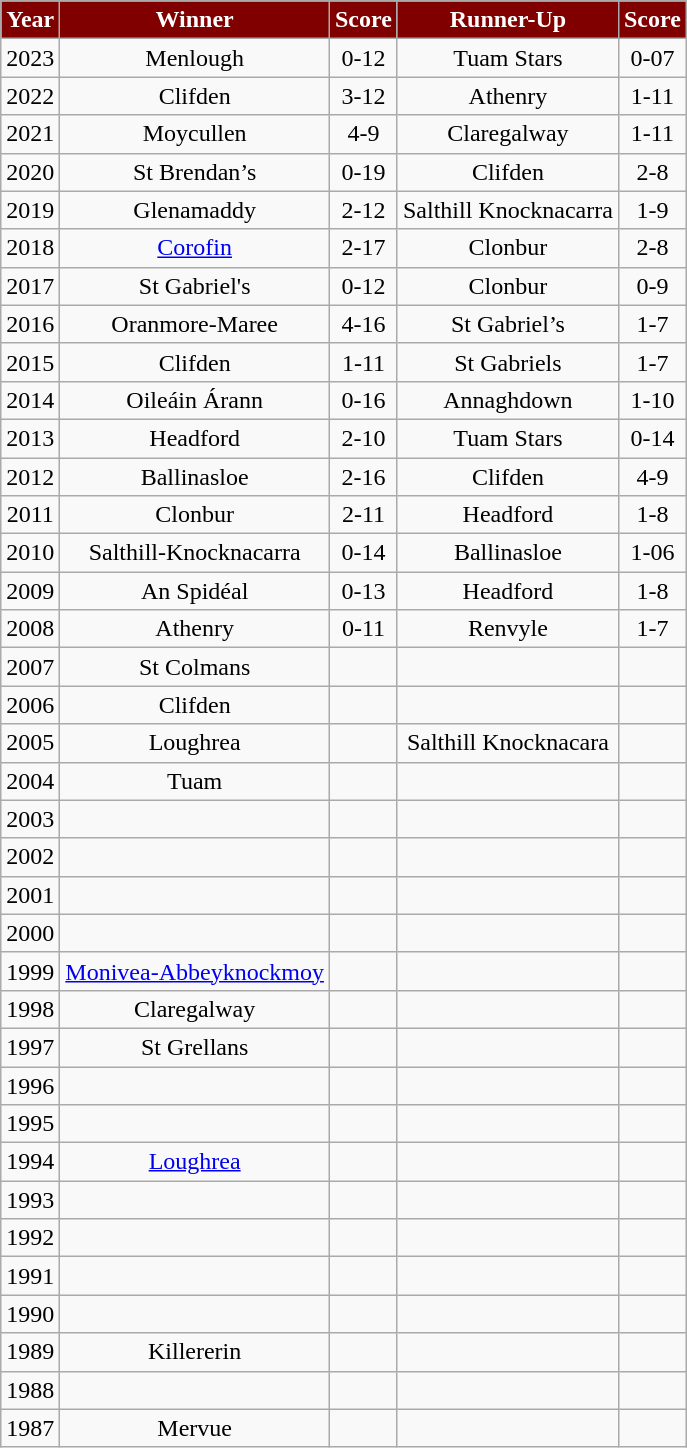<table class="wikitable" style="text-align:center;">
<tr>
<th style="background:maroon;color:white">Year</th>
<th style="background:maroon;color:white">Winner</th>
<th style="background:maroon;color:white">Score</th>
<th style="background:maroon;color:white">Runner-Up</th>
<th style="background:maroon;color:white">Score</th>
</tr>
<tr>
<td>2023</td>
<td>Menlough</td>
<td>0-12</td>
<td>Tuam Stars</td>
<td>0-07</td>
</tr>
<tr>
<td>2022</td>
<td>Clifden</td>
<td>3-12</td>
<td>Athenry</td>
<td>1-11</td>
</tr>
<tr>
<td>2021</td>
<td>Moycullen</td>
<td>4-9</td>
<td>Claregalway</td>
<td>1-11</td>
</tr>
<tr>
<td>2020</td>
<td>St Brendan’s</td>
<td>0-19</td>
<td>Clifden</td>
<td>2-8</td>
</tr>
<tr>
<td>2019</td>
<td>Glenamaddy</td>
<td>2-12</td>
<td>Salthill Knocknacarra</td>
<td>1-9</td>
</tr>
<tr>
<td>2018</td>
<td><a href='#'>Corofin</a></td>
<td>2-17</td>
<td>Clonbur</td>
<td>2-8</td>
</tr>
<tr>
<td>2017</td>
<td>St Gabriel's</td>
<td>0-12</td>
<td>Clonbur</td>
<td>0-9</td>
</tr>
<tr>
<td>2016</td>
<td>Oranmore-Maree</td>
<td>4-16</td>
<td>St Gabriel’s</td>
<td>1-7</td>
</tr>
<tr>
<td>2015</td>
<td>Clifden</td>
<td>1-11</td>
<td>St Gabriels</td>
<td>1-7</td>
</tr>
<tr>
<td>2014</td>
<td>Oileáin Árann</td>
<td>0-16</td>
<td>Annaghdown</td>
<td>1-10</td>
</tr>
<tr>
<td>2013</td>
<td>Headford</td>
<td>2-10</td>
<td>Tuam Stars</td>
<td>0-14</td>
</tr>
<tr>
<td>2012</td>
<td>Ballinasloe</td>
<td>2-16</td>
<td>Clifden</td>
<td>4-9</td>
</tr>
<tr>
<td>2011</td>
<td>Clonbur</td>
<td>2-11</td>
<td>Headford</td>
<td>1-8</td>
</tr>
<tr>
<td>2010</td>
<td>Salthill-Knocknacarra</td>
<td>0-14</td>
<td>Ballinasloe</td>
<td>1-06</td>
</tr>
<tr>
<td>2009</td>
<td>An Spidéal</td>
<td>0-13</td>
<td>Headford</td>
<td>1-8</td>
</tr>
<tr>
<td>2008</td>
<td>Athenry</td>
<td>0-11</td>
<td>Renvyle</td>
<td>1-7</td>
</tr>
<tr>
<td>2007</td>
<td>St Colmans</td>
<td></td>
<td></td>
<td></td>
</tr>
<tr>
<td>2006</td>
<td>Clifden</td>
<td></td>
<td></td>
<td></td>
</tr>
<tr>
<td>2005</td>
<td>Loughrea</td>
<td></td>
<td>Salthill Knocknacara</td>
<td></td>
</tr>
<tr>
<td>2004</td>
<td>Tuam</td>
<td></td>
<td></td>
<td></td>
</tr>
<tr>
<td>2003</td>
<td></td>
<td></td>
<td></td>
<td></td>
</tr>
<tr>
<td>2002</td>
<td></td>
<td></td>
<td></td>
<td></td>
</tr>
<tr>
<td>2001</td>
<td></td>
<td></td>
<td></td>
<td></td>
</tr>
<tr>
<td>2000</td>
<td></td>
<td></td>
<td></td>
<td></td>
</tr>
<tr>
<td>1999</td>
<td><a href='#'>Monivea-Abbeyknockmoy</a></td>
<td></td>
<td></td>
<td></td>
</tr>
<tr>
<td>1998</td>
<td>Claregalway</td>
<td></td>
<td></td>
<td></td>
</tr>
<tr>
<td>1997</td>
<td>St Grellans</td>
<td></td>
<td></td>
<td></td>
</tr>
<tr>
<td>1996</td>
<td></td>
<td></td>
<td></td>
<td></td>
</tr>
<tr>
<td>1995</td>
<td></td>
<td></td>
<td></td>
<td></td>
</tr>
<tr>
<td>1994</td>
<td><a href='#'>Loughrea</a></td>
<td></td>
<td></td>
<td></td>
</tr>
<tr>
<td>1993</td>
<td></td>
<td></td>
<td></td>
<td></td>
</tr>
<tr>
<td>1992</td>
<td></td>
<td></td>
<td></td>
<td></td>
</tr>
<tr>
<td>1991</td>
<td></td>
<td></td>
<td></td>
<td></td>
</tr>
<tr>
<td>1990</td>
<td></td>
<td></td>
<td></td>
<td></td>
</tr>
<tr>
<td>1989</td>
<td>Killererin</td>
<td></td>
<td></td>
<td></td>
</tr>
<tr>
<td>1988</td>
<td></td>
<td></td>
<td></td>
<td></td>
</tr>
<tr>
<td>1987</td>
<td>Mervue</td>
<td></td>
<td></td>
<td></td>
</tr>
</table>
